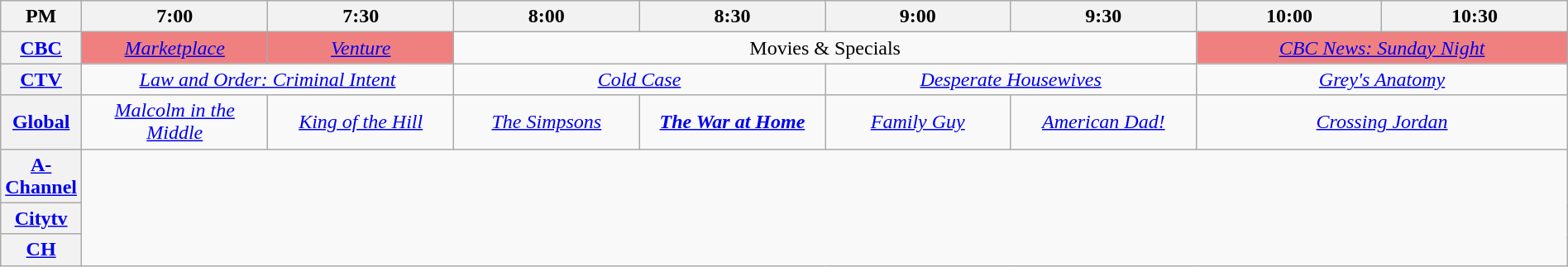<table class="wikitable" width="100%">
<tr>
<th width="4%">PM</th>
<th width="12%">7:00</th>
<th width="12%">7:30</th>
<th width="12%">8:00</th>
<th width="12%">8:30</th>
<th width="12%">9:00</th>
<th width="12%">9:30</th>
<th width="12%">10:00</th>
<th width="12%">10:30</th>
</tr>
<tr align="center">
<th><a href='#'>CBC</a></th>
<td colspan="1" bgcolor="#F08080"><em><a href='#'>Marketplace</a></em></td>
<td colspan="1" bgcolor="#F08080"><em><a href='#'>Venture</a></em></td>
<td colspan="4">Movies & Specials</td>
<td colspan="2" bgcolor="#F08080"><em><a href='#'>CBC News: Sunday Night</a></em></td>
</tr>
<tr align="center">
<th><a href='#'>CTV</a></th>
<td colspan="2"><em><a href='#'>Law and Order: Criminal Intent</a></em></td>
<td colspan="2"><em><a href='#'>Cold Case</a></em></td>
<td colspan="2"><em><a href='#'>Desperate Housewives</a></em></td>
<td colspan="2"><em><a href='#'>Grey's Anatomy</a></em></td>
</tr>
<tr align="center">
<th><a href='#'>Global</a></th>
<td colspan="1" align=center><em><a href='#'>Malcolm in the Middle</a></em></td>
<td colspan="1" align=center><em><a href='#'>King of the Hill</a></em></td>
<td colspan="1" align=center><em><a href='#'>The Simpsons</a></em></td>
<td colspan="1" align=center><strong><em><a href='#'>The War at Home</a></em></strong></td>
<td colspan="1" align=center><em><a href='#'>Family Guy</a></em></td>
<td colspan="1" align=center><em><a href='#'>American Dad!</a></em></td>
<td colspan="2" align=center><em><a href='#'>Crossing Jordan</a></em></td>
</tr>
<tr align="center">
<th><a href='#'>A-Channel</a></th>
</tr>
<tr align="center">
<th><a href='#'>Citytv</a></th>
</tr>
<tr align="center">
<th><a href='#'>CH</a></th>
</tr>
</table>
